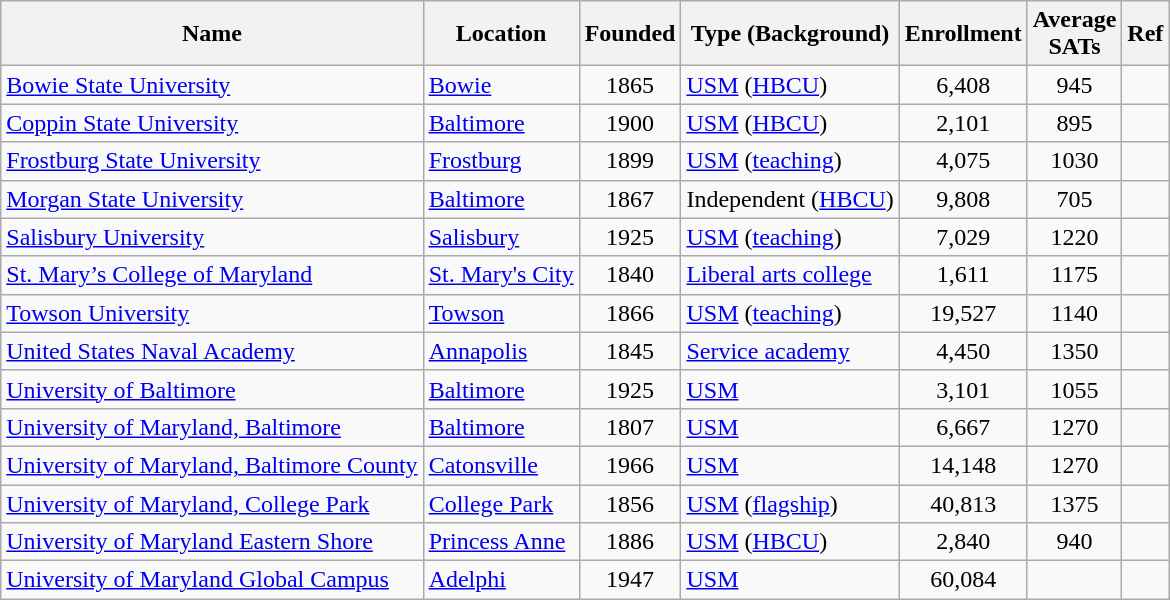<table class="sortable wikitable">
<tr>
<th>Name</th>
<th>Location</th>
<th>Founded</th>
<th>Type (Background)</th>
<th>Enrollment</th>
<th>Average <br> SATs</th>
<th>Ref</th>
</tr>
<tr>
<td><a href='#'>Bowie State University</a></td>
<td><a href='#'>Bowie</a></td>
<td align=center>1865</td>
<td><a href='#'>USM</a> (<a href='#'>HBCU</a>)</td>
<td align=center>6,408</td>
<td align=center>945</td>
<td></td>
</tr>
<tr>
<td><a href='#'>Coppin State University</a></td>
<td><a href='#'>Baltimore</a></td>
<td align=center>1900</td>
<td><a href='#'>USM</a> (<a href='#'>HBCU</a>)</td>
<td align=center>2,101</td>
<td align=center>895</td>
<td></td>
</tr>
<tr>
<td><a href='#'>Frostburg State University</a></td>
<td><a href='#'>Frostburg</a></td>
<td align=center>1899</td>
<td><a href='#'>USM</a> (<a href='#'>teaching</a>)</td>
<td align=center>4,075</td>
<td align=center>1030</td>
<td></td>
</tr>
<tr>
<td><a href='#'>Morgan State University</a></td>
<td><a href='#'>Baltimore</a></td>
<td align=center>1867</td>
<td>Independent (<a href='#'>HBCU</a>)</td>
<td align=center>9,808</td>
<td align=center>705</td>
<td></td>
</tr>
<tr>
<td><a href='#'>Salisbury University</a></td>
<td><a href='#'>Salisbury</a></td>
<td align=center>1925</td>
<td><a href='#'>USM</a> (<a href='#'>teaching</a>)</td>
<td align=center>7,029</td>
<td align=center>1220</td>
<td></td>
</tr>
<tr>
<td><a href='#'>St. Mary’s College of Maryland</a></td>
<td><a href='#'>St. Mary's City</a></td>
<td align=center>1840</td>
<td><a href='#'>Liberal arts college</a></td>
<td align=center>1,611</td>
<td align=center>1175</td>
<td></td>
</tr>
<tr>
<td><a href='#'>Towson University</a></td>
<td><a href='#'>Towson</a></td>
<td align=center>1866</td>
<td><a href='#'>USM</a> (<a href='#'>teaching</a>)</td>
<td align=center>19,527</td>
<td align=center>1140</td>
<td></td>
</tr>
<tr>
<td><a href='#'>United States Naval Academy</a></td>
<td><a href='#'>Annapolis</a></td>
<td align=center>1845</td>
<td><a href='#'>Service academy</a></td>
<td align=center>4,450</td>
<td align=center>1350</td>
<td></td>
</tr>
<tr>
<td><a href='#'>University of Baltimore</a></td>
<td><a href='#'>Baltimore</a></td>
<td align=center>1925</td>
<td><a href='#'>USM</a></td>
<td align=center>3,101</td>
<td align=center>1055</td>
<td></td>
</tr>
<tr>
<td><a href='#'>University of Maryland, Baltimore</a></td>
<td><a href='#'>Baltimore</a></td>
<td align=center>1807</td>
<td><a href='#'>USM</a></td>
<td align=center>6,667</td>
<td align=center>1270</td>
<td></td>
</tr>
<tr>
<td><a href='#'>University of Maryland, Baltimore County</a></td>
<td><a href='#'>Catonsville</a></td>
<td align=center>1966</td>
<td><a href='#'>USM</a></td>
<td align=center>14,148</td>
<td align=center>1270</td>
<td></td>
</tr>
<tr>
<td><a href='#'>University of Maryland, College Park</a></td>
<td><a href='#'>College Park</a></td>
<td align=center>1856</td>
<td><a href='#'>USM</a> (<a href='#'>flagship</a>)</td>
<td align=center>40,813</td>
<td align=center>1375</td>
<td></td>
</tr>
<tr>
<td><a href='#'>University of Maryland Eastern Shore</a></td>
<td><a href='#'>Princess Anne</a></td>
<td align=center>1886</td>
<td><a href='#'>USM</a> (<a href='#'>HBCU</a>)</td>
<td align=center>2,840</td>
<td align=center>940</td>
<td></td>
</tr>
<tr>
<td><a href='#'>University of Maryland Global Campus</a></td>
<td><a href='#'>Adelphi</a></td>
<td align=center>1947</td>
<td><a href='#'>USM</a></td>
<td align=center>60,084</td>
<td align=center></td>
<td></td>
</tr>
</table>
